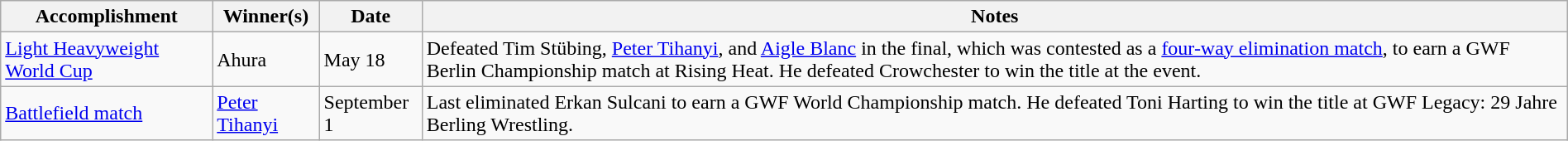<table class="wikitable" style="width:100%;">
<tr>
<th>Accomplishment</th>
<th>Winner(s)</th>
<th>Date</th>
<th>Notes</th>
</tr>
<tr>
<td><a href='#'>Light Heavyweight World Cup</a></td>
<td>Ahura</td>
<td>May 18</td>
<td>Defeated Tim Stübing, <a href='#'>Peter Tihanyi</a>, and <a href='#'>Aigle Blanc</a> in the final, which was contested as a <a href='#'>four-way elimination match</a>, to earn a GWF Berlin Championship match at Rising Heat. He defeated Crowchester to win the title at the event.</td>
</tr>
<tr>
<td><a href='#'>Battlefield match</a></td>
<td><a href='#'>Peter Tihanyi</a></td>
<td>September 1</td>
<td>Last eliminated Erkan Sulcani to earn a GWF World Championship match. He defeated Toni Harting to win the title at GWF Legacy: 29 Jahre Berling Wrestling.</td>
</tr>
</table>
